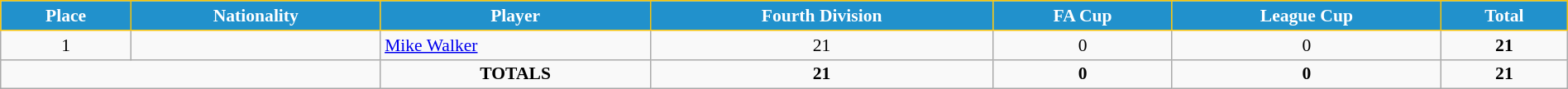<table class="wikitable" style="text-align:center; font-size:90%; width:100%;">
<tr>
<th style="background:#2191CC; color:white; border:1px solid #F7C408; text-align:center;">Place</th>
<th style="background:#2191CC; color:white; border:1px solid #F7C408; text-align:center;">Nationality</th>
<th style="background:#2191CC; color:white; border:1px solid #F7C408; text-align:center;">Player</th>
<th style="background:#2191CC; color:white; border:1px solid #F7C408; text-align:center;">Fourth Division</th>
<th style="background:#2191CC; color:white; border:1px solid #F7C408; text-align:center;">FA Cup</th>
<th style="background:#2191CC; color:white; border:1px solid #F7C408; text-align:center;">League Cup</th>
<th style="background:#2191CC; color:white; border:1px solid #F7C408; text-align:center;">Total</th>
</tr>
<tr>
<td>1</td>
<td></td>
<td align="left"><a href='#'>Mike Walker</a></td>
<td>21</td>
<td>0</td>
<td>0</td>
<td><strong>21</strong></td>
</tr>
<tr>
<td colspan="2"></td>
<td><strong>TOTALS</strong></td>
<td><strong>21</strong></td>
<td><strong>0</strong></td>
<td><strong>0</strong></td>
<td><strong>21</strong></td>
</tr>
</table>
